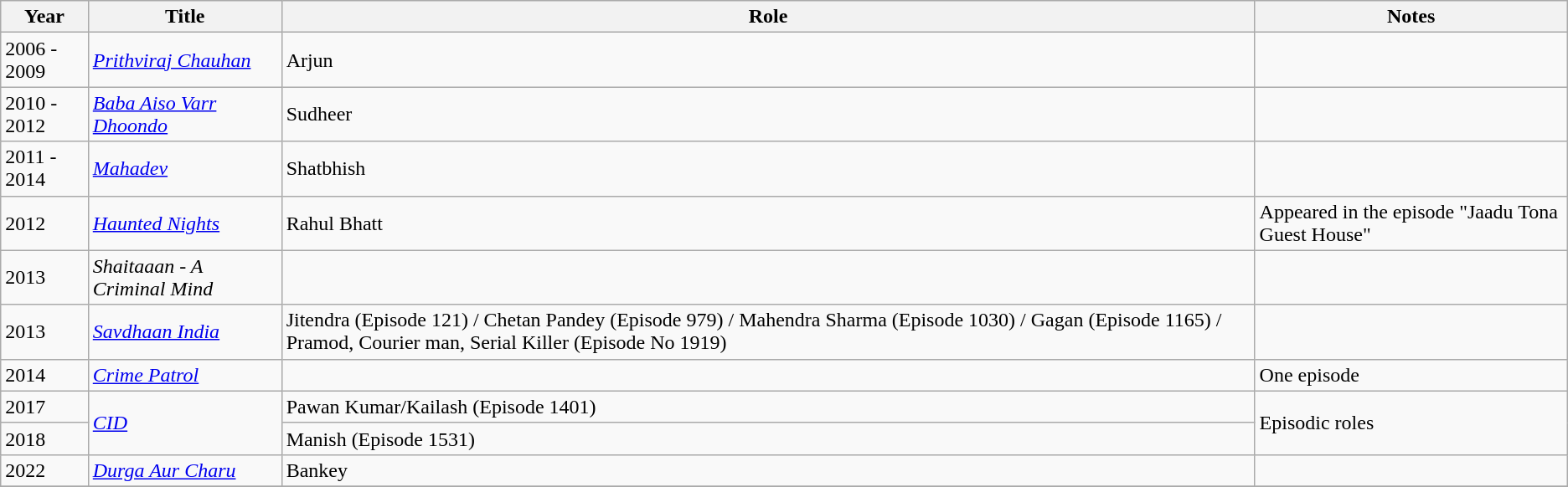<table class="wikitable sortable">
<tr>
<th>Year</th>
<th>Title</th>
<th>Role</th>
<th>Notes</th>
</tr>
<tr>
<td>2006 - 2009</td>
<td><em><a href='#'>Prithviraj Chauhan</a></em></td>
<td>Arjun</td>
<td></td>
</tr>
<tr>
<td>2010 - 2012</td>
<td><em><a href='#'>Baba Aiso Varr Dhoondo</a></em></td>
<td>Sudheer</td>
<td></td>
</tr>
<tr>
<td>2011 - 2014</td>
<td><em><a href='#'>Mahadev</a></em></td>
<td>Shatbhish</td>
<td></td>
</tr>
<tr>
<td>2012</td>
<td><em><a href='#'>Haunted Nights</a></em></td>
<td>Rahul Bhatt</td>
<td>Appeared in the episode "Jaadu Tona Guest House"</td>
</tr>
<tr>
<td>2013</td>
<td><em>Shaitaaan - A Criminal Mind</em></td>
<td></td>
<td></td>
</tr>
<tr>
<td>2013</td>
<td><em><a href='#'>Savdhaan India</a></em></td>
<td>Jitendra (Episode 121) / Chetan Pandey (Episode 979) / Mahendra Sharma (Episode 1030) / Gagan (Episode 1165) / Pramod, Courier man, Serial Killer (Episode No 1919)</td>
<td></td>
</tr>
<tr>
<td>2014</td>
<td><em><a href='#'>Crime Patrol</a></em></td>
<td></td>
<td>One episode</td>
</tr>
<tr>
<td>2017</td>
<td rowspan="2"><em><a href='#'>CID</a></em></td>
<td>Pawan Kumar/Kailash (Episode 1401)</td>
<td rowspan="2">Episodic roles</td>
</tr>
<tr>
<td>2018</td>
<td>Manish (Episode 1531)</td>
</tr>
<tr>
<td>2022</td>
<td><em><a href='#'>Durga Aur Charu</a></em></td>
<td>Bankey</td>
<td></td>
</tr>
<tr>
</tr>
</table>
